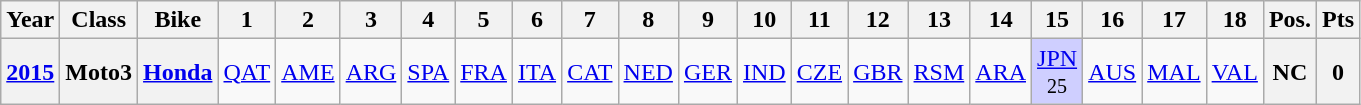<table class="wikitable" style="text-align:center">
<tr>
<th>Year</th>
<th>Class</th>
<th>Bike</th>
<th>1</th>
<th>2</th>
<th>3</th>
<th>4</th>
<th>5</th>
<th>6</th>
<th>7</th>
<th>8</th>
<th>9</th>
<th>10</th>
<th>11</th>
<th>12</th>
<th>13</th>
<th>14</th>
<th>15</th>
<th>16</th>
<th>17</th>
<th>18</th>
<th>Pos.</th>
<th>Pts</th>
</tr>
<tr>
<th><a href='#'>2015</a></th>
<th>Moto3</th>
<th><a href='#'>Honda</a></th>
<td><a href='#'>QAT</a></td>
<td><a href='#'>AME</a></td>
<td><a href='#'>ARG</a></td>
<td><a href='#'>SPA</a></td>
<td><a href='#'>FRA</a></td>
<td><a href='#'>ITA</a></td>
<td><a href='#'>CAT</a></td>
<td><a href='#'>NED</a></td>
<td><a href='#'>GER</a></td>
<td><a href='#'>IND</a></td>
<td><a href='#'>CZE</a></td>
<td><a href='#'>GBR</a></td>
<td><a href='#'>RSM</a></td>
<td><a href='#'>ARA</a></td>
<td style="background:#CFCFFF;"><a href='#'>JPN</a><br><small>25</small></td>
<td><a href='#'>AUS</a></td>
<td><a href='#'>MAL</a></td>
<td><a href='#'>VAL</a></td>
<th>NC</th>
<th>0</th>
</tr>
</table>
